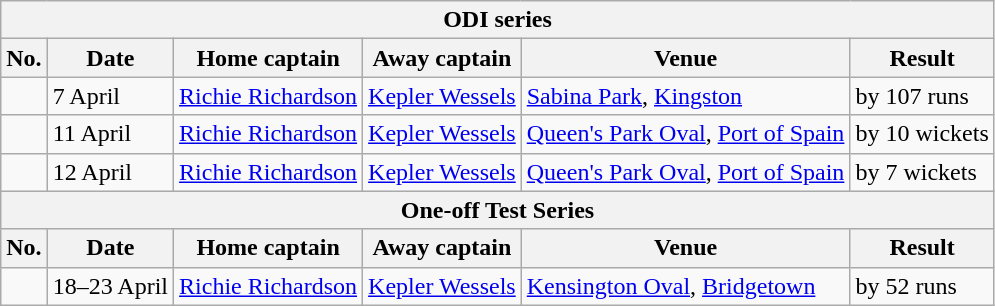<table class="wikitable">
<tr>
<th colspan="9">ODI series</th>
</tr>
<tr>
<th>No.</th>
<th>Date</th>
<th>Home captain</th>
<th>Away captain</th>
<th>Venue</th>
<th>Result</th>
</tr>
<tr>
<td></td>
<td>7 April</td>
<td><a href='#'>Richie Richardson</a></td>
<td><a href='#'>Kepler Wessels</a></td>
<td><a href='#'>Sabina Park</a>, <a href='#'>Kingston</a></td>
<td> by 107 runs</td>
</tr>
<tr>
<td></td>
<td>11 April</td>
<td><a href='#'>Richie Richardson</a></td>
<td><a href='#'>Kepler Wessels</a></td>
<td><a href='#'>Queen's Park Oval</a>, <a href='#'>Port of Spain</a></td>
<td> by 10 wickets</td>
</tr>
<tr>
<td></td>
<td>12 April</td>
<td><a href='#'>Richie Richardson</a></td>
<td><a href='#'>Kepler Wessels</a></td>
<td><a href='#'>Queen's Park Oval</a>, <a href='#'>Port of Spain</a></td>
<td> by 7 wickets</td>
</tr>
<tr>
<th colspan="9">One-off Test Series</th>
</tr>
<tr>
<th>No.</th>
<th>Date</th>
<th>Home captain</th>
<th>Away captain</th>
<th>Venue</th>
<th>Result</th>
</tr>
<tr>
<td></td>
<td>18–23 April</td>
<td><a href='#'>Richie Richardson</a></td>
<td><a href='#'>Kepler Wessels</a></td>
<td><a href='#'>Kensington Oval</a>, <a href='#'>Bridgetown</a></td>
<td> by 52 runs</td>
</tr>
</table>
